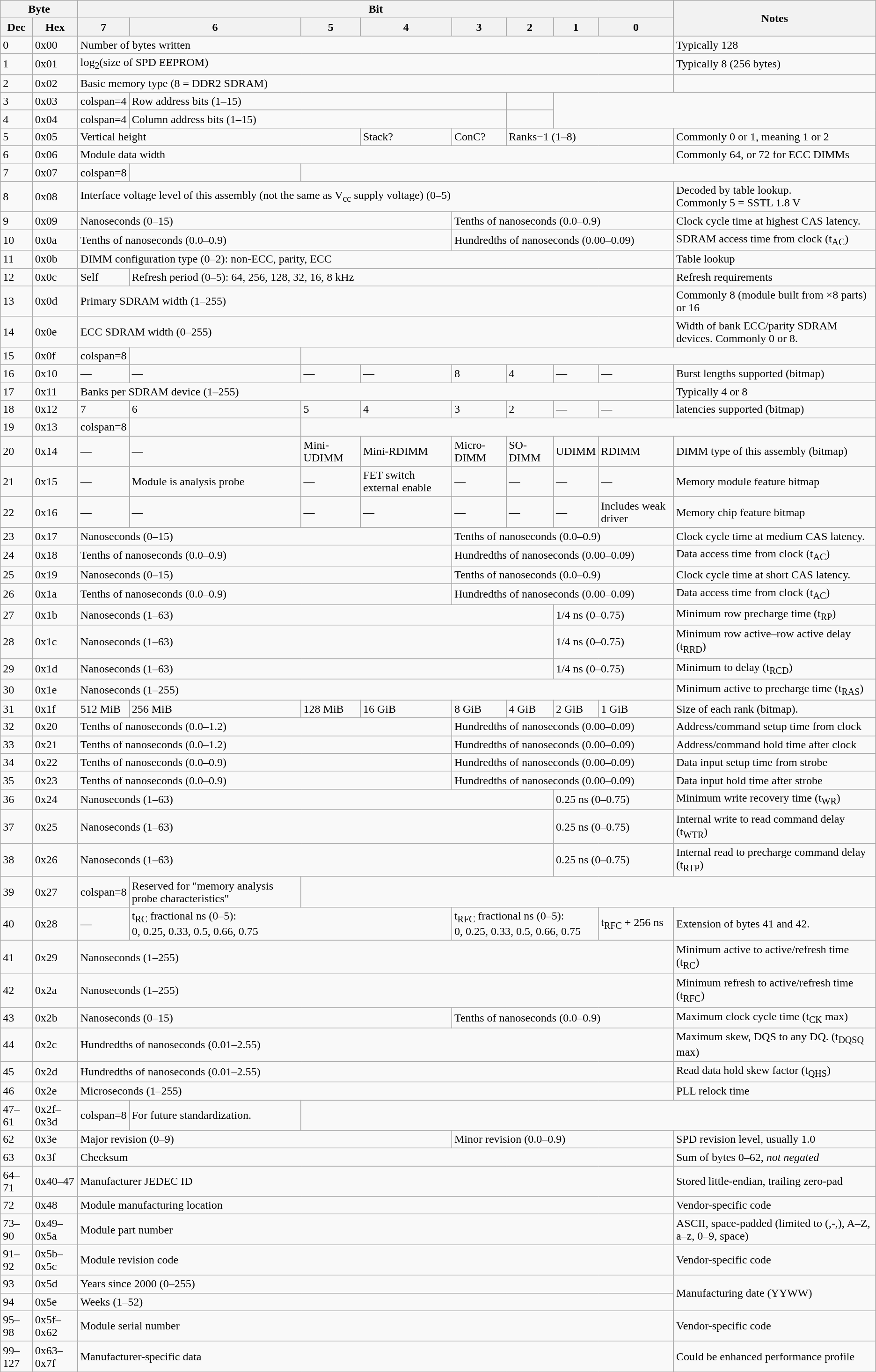<table class=wikitable>
<tr>
<th colspan=2>Byte</th>
<th colspan=8>Bit</th>
<th rowspan=2>Notes</th>
</tr>
<tr>
<th>Dec</th>
<th>Hex</th>
<th>7</th>
<th>6</th>
<th>5</th>
<th>4</th>
<th>3</th>
<th>2</th>
<th>1</th>
<th>0</th>
</tr>
<tr>
<td>0</td>
<td>0x00</td>
<td colspan=8>Number of bytes written</td>
<td>Typically 128</td>
</tr>
<tr>
<td>1</td>
<td>0x01</td>
<td colspan=8>log<sub>2</sub>(size of SPD EEPROM)</td>
<td>Typically 8 (256 bytes)</td>
</tr>
<tr>
<td>2</td>
<td>0x02</td>
<td colspan=8>Basic memory type (8 = DDR2 SDRAM)</td>
<td></td>
</tr>
<tr>
<td>3</td>
<td>0x03</td>
<td>colspan=4 </td>
<td colspan=4>Row address bits (1–15)</td>
<td></td>
</tr>
<tr>
<td>4</td>
<td>0x04</td>
<td>colspan=4 </td>
<td colspan=4>Column address bits (1–15)</td>
<td></td>
</tr>
<tr>
<td>5</td>
<td>0x05</td>
<td colspan=3>Vertical height</td>
<td>Stack?</td>
<td>ConC?</td>
<td colspan=3>Ranks−1 (1–8)</td>
<td>Commonly 0 or 1, meaning 1 or 2</td>
</tr>
<tr>
<td>6</td>
<td>0x06</td>
<td colspan=8>Module data width</td>
<td>Commonly 64, or 72 for ECC DIMMs</td>
</tr>
<tr>
<td>7</td>
<td>0x07</td>
<td>colspan=8 </td>
<td></td>
</tr>
<tr>
<td>8</td>
<td>0x08</td>
<td colspan=8>Interface voltage level of this assembly (not the same as V<sub>cc</sub> supply voltage) (0–5)</td>
<td>Decoded by table lookup.<br>Commonly 5 = SSTL 1.8 V</td>
</tr>
<tr>
<td>9</td>
<td>0x09</td>
<td colspan=4>Nanoseconds (0–15)</td>
<td colspan=4>Tenths of nanoseconds (0.0–0.9)</td>
<td>Clock cycle time at highest CAS latency.</td>
</tr>
<tr>
<td>10</td>
<td>0x0a</td>
<td colspan=4>Tenths of nanoseconds (0.0–0.9)</td>
<td colspan=4>Hundredths of nanoseconds (0.00–0.09)</td>
<td>SDRAM access time from clock (t<sub>AC</sub>)</td>
</tr>
<tr>
<td>11</td>
<td>0x0b</td>
<td colspan=8>DIMM configuration type (0–2): non-ECC, parity, ECC</td>
<td>Table lookup</td>
</tr>
<tr>
<td>12</td>
<td>0x0c</td>
<td>Self</td>
<td colspan=7>Refresh period (0–5): 64, 256, 128, 32, 16, 8 kHz</td>
<td>Refresh requirements</td>
</tr>
<tr>
<td>13</td>
<td>0x0d</td>
<td colspan=8>Primary SDRAM width (1–255)</td>
<td>Commonly 8 (module built from ×8 parts) or 16</td>
</tr>
<tr>
<td>14</td>
<td>0x0e</td>
<td colspan=8>ECC SDRAM width (0–255)</td>
<td>Width of bank ECC/parity SDRAM devices.  Commonly 0 or 8.</td>
</tr>
<tr>
<td>15</td>
<td>0x0f</td>
<td>colspan=8 </td>
<td></td>
</tr>
<tr>
<td>16</td>
<td>0x10</td>
<td>—</td>
<td>—</td>
<td>—</td>
<td>—</td>
<td>8</td>
<td>4</td>
<td>—</td>
<td>—</td>
<td>Burst lengths supported (bitmap)</td>
</tr>
<tr>
<td>17</td>
<td>0x11</td>
<td colspan=8>Banks per SDRAM device (1–255)</td>
<td>Typically 4 or 8</td>
</tr>
<tr>
<td>18</td>
<td>0x12</td>
<td>7</td>
<td>6</td>
<td>5</td>
<td>4</td>
<td>3</td>
<td>2</td>
<td>—</td>
<td>—</td>
<td> latencies supported (bitmap)</td>
</tr>
<tr>
<td>19</td>
<td>0x13</td>
<td>colspan=8 </td>
<td></td>
</tr>
<tr>
<td>20</td>
<td>0x14</td>
<td>—</td>
<td>—</td>
<td>Mini-UDIMM</td>
<td>Mini-RDIMM</td>
<td>Micro-DIMM</td>
<td>SO-DIMM</td>
<td>UDIMM</td>
<td>RDIMM</td>
<td>DIMM type of this assembly (bitmap)</td>
</tr>
<tr>
<td>21</td>
<td>0x15</td>
<td>—</td>
<td>Module is analysis probe</td>
<td>—</td>
<td>FET switch external enable</td>
<td>—</td>
<td>—</td>
<td>—</td>
<td>—</td>
<td>Memory module feature bitmap</td>
</tr>
<tr>
<td>22</td>
<td>0x16</td>
<td>—</td>
<td>—</td>
<td>—</td>
<td>—</td>
<td>—</td>
<td>—</td>
<td>—</td>
<td>Includes weak driver</td>
<td>Memory chip feature bitmap</td>
</tr>
<tr>
<td>23</td>
<td>0x17</td>
<td colspan=4>Nanoseconds (0–15)</td>
<td colspan=4>Tenths of nanoseconds (0.0–0.9)</td>
<td>Clock cycle time at medium CAS latency.</td>
</tr>
<tr>
<td>24</td>
<td>0x18</td>
<td colspan=4>Tenths of nanoseconds (0.0–0.9)</td>
<td colspan=4>Hundredths of nanoseconds (0.00–0.09)</td>
<td>Data access time from clock (t<sub>AC</sub>)</td>
</tr>
<tr>
<td>25</td>
<td>0x19</td>
<td colspan=4>Nanoseconds (0–15)</td>
<td colspan=4>Tenths of nanoseconds (0.0–0.9)</td>
<td>Clock cycle time at short CAS latency.</td>
</tr>
<tr>
<td>26</td>
<td>0x1a</td>
<td colspan=4>Tenths of nanoseconds (0.0–0.9)</td>
<td colspan=4>Hundredths of nanoseconds (0.00–0.09)</td>
<td>Data access time from clock (t<sub>AC</sub>)</td>
</tr>
<tr>
<td>27</td>
<td>0x1b</td>
<td colspan=6>Nanoseconds (1–63)</td>
<td colspan=2>1/4 ns (0–0.75)</td>
<td>Minimum row precharge time (t<sub>RP</sub>)</td>
</tr>
<tr>
<td>28</td>
<td>0x1c</td>
<td colspan=6>Nanoseconds (1–63)</td>
<td colspan=2>1/4 ns (0–0.75)</td>
<td>Minimum row active–row active delay (t<sub>RRD</sub>)</td>
</tr>
<tr>
<td>29</td>
<td>0x1d</td>
<td colspan=6>Nanoseconds (1–63)</td>
<td colspan=2>1/4 ns (0–0.75)</td>
<td>Minimum  to  delay (t<sub>RCD</sub>)</td>
</tr>
<tr>
<td>30</td>
<td>0x1e</td>
<td colspan=8>Nanoseconds (1–255)</td>
<td>Minimum active to precharge time (t<sub>RAS</sub>)</td>
</tr>
<tr>
<td>31</td>
<td>0x1f</td>
<td>512 MiB</td>
<td>256 MiB</td>
<td>128 MiB</td>
<td>16 GiB</td>
<td>8 GiB</td>
<td>4 GiB</td>
<td>2 GiB</td>
<td>1 GiB</td>
<td>Size of each rank (bitmap).</td>
</tr>
<tr>
<td>32</td>
<td>0x20</td>
<td colspan=4>Tenths of nanoseconds (0.0–1.2)</td>
<td colspan=4>Hundredths of nanoseconds (0.00–0.09)</td>
<td>Address/command setup time from clock</td>
</tr>
<tr>
<td>33</td>
<td>0x21</td>
<td colspan=4>Tenths of nanoseconds (0.0–1.2)</td>
<td colspan=4>Hundredths of nanoseconds (0.00–0.09)</td>
<td>Address/command hold time after clock</td>
</tr>
<tr>
<td>34</td>
<td>0x22</td>
<td colspan=4>Tenths of nanoseconds (0.0–0.9)</td>
<td colspan=4>Hundredths of nanoseconds (0.00–0.09)</td>
<td>Data input setup time from strobe</td>
</tr>
<tr>
<td>35</td>
<td>0x23</td>
<td colspan=4>Tenths of nanoseconds (0.0–0.9)</td>
<td colspan=4>Hundredths of nanoseconds (0.00–0.09)</td>
<td>Data input hold time after strobe</td>
</tr>
<tr>
<td>36</td>
<td>0x24</td>
<td colspan=6>Nanoseconds (1–63)</td>
<td colspan=2>0.25 ns (0–0.75)</td>
<td>Minimum write recovery time (t<sub>WR</sub>)</td>
</tr>
<tr>
<td>37</td>
<td>0x25</td>
<td colspan=6>Nanoseconds (1–63)</td>
<td colspan=2>0.25 ns (0–0.75)</td>
<td>Internal write to read command delay (t<sub>WTR</sub>)</td>
</tr>
<tr>
<td>38</td>
<td>0x26</td>
<td colspan=6>Nanoseconds (1–63)</td>
<td colspan=2>0.25 ns (0–0.75)</td>
<td>Internal read to precharge command delay (t<sub>RTP</sub>)</td>
</tr>
<tr>
<td>39</td>
<td>0x27</td>
<td>colspan=8 </td>
<td>Reserved for "memory analysis probe characteristics"</td>
</tr>
<tr>
<td>40</td>
<td>0x28</td>
<td>—</td>
<td colspan=3>t<sub>RC</sub> fractional ns (0–5):<br>0, 0.25, 0.33, 0.5, 0.66, 0.75</td>
<td colspan=3>t<sub>RFC</sub> fractional ns (0–5):<br>0, 0.25, 0.33, 0.5, 0.66, 0.75</td>
<td>t<sub>RFC</sub> + 256 ns</td>
<td>Extension of bytes 41 and 42.</td>
</tr>
<tr>
<td>41</td>
<td>0x29</td>
<td colspan=8>Nanoseconds (1–255)</td>
<td>Minimum active to active/refresh time (t<sub>RC</sub>)</td>
</tr>
<tr>
<td>42</td>
<td>0x2a</td>
<td colspan=8>Nanoseconds (1–255)</td>
<td>Minimum refresh to active/refresh time (t<sub>RFC</sub>)</td>
</tr>
<tr>
<td>43</td>
<td>0x2b</td>
<td colspan=4>Nanoseconds (0–15)</td>
<td colspan=4>Tenths of nanoseconds (0.0–0.9)</td>
<td>Maximum clock cycle time (t<sub>CK</sub> max)</td>
</tr>
<tr>
<td>44</td>
<td>0x2c</td>
<td colspan=8>Hundredths of nanoseconds (0.01–2.55)</td>
<td>Maximum skew, DQS to any DQ. (t<sub>DQSQ</sub> max)</td>
</tr>
<tr>
<td>45</td>
<td>0x2d</td>
<td colspan=8>Hundredths of nanoseconds (0.01–2.55)</td>
<td>Read data hold skew factor (t<sub>QHS</sub>)</td>
</tr>
<tr>
<td>46</td>
<td>0x2e</td>
<td colspan=8>Microseconds (1–255)</td>
<td>PLL relock time</td>
</tr>
<tr>
<td>47–61</td>
<td>0x2f–0x3d</td>
<td>colspan=8 </td>
<td>For future standardization.</td>
</tr>
<tr>
<td>62</td>
<td>0x3e</td>
<td colspan=4>Major revision (0–9)</td>
<td colspan=4>Minor revision (0.0–0.9)</td>
<td>SPD revision level, usually 1.0</td>
</tr>
<tr>
<td>63</td>
<td>0x3f</td>
<td colspan=8>Checksum</td>
<td>Sum of bytes 0–62, <em>not negated</em></td>
</tr>
<tr>
<td>64–71</td>
<td>0x40–47</td>
<td colspan=8>Manufacturer JEDEC ID</td>
<td>Stored little-endian, trailing zero-pad</td>
</tr>
<tr>
<td>72</td>
<td>0x48</td>
<td colspan=8>Module manufacturing location</td>
<td>Vendor-specific code</td>
</tr>
<tr>
<td>73–90</td>
<td>0x49–0x5a</td>
<td colspan=8>Module part number</td>
<td>ASCII, space-padded (limited to (,-,), A–Z, a–z, 0–9, space)</td>
</tr>
<tr>
<td>91–92</td>
<td>0x5b–0x5c</td>
<td colspan=8>Module revision code</td>
<td>Vendor-specific code</td>
</tr>
<tr>
<td>93</td>
<td>0x5d</td>
<td colspan=8>Years since 2000 (0–255)</td>
<td rowspan=2>Manufacturing date (YYWW)</td>
</tr>
<tr>
<td>94</td>
<td>0x5e</td>
<td colspan=8>Weeks (1–52)</td>
</tr>
<tr>
<td>95–98</td>
<td>0x5f–0x62</td>
<td colspan=8>Module serial number</td>
<td>Vendor-specific code</td>
</tr>
<tr>
<td>99–127</td>
<td>0x63–0x7f</td>
<td colspan=8>Manufacturer-specific data</td>
<td>Could be enhanced performance profile</td>
</tr>
</table>
